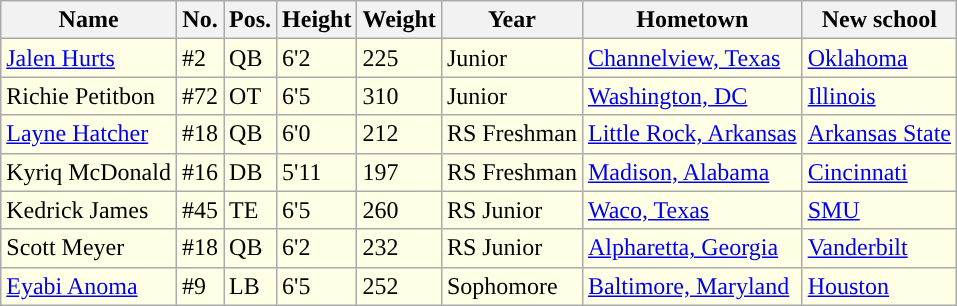<table class="wikitable sortable">
<tr>
<th>Name</th>
<th>No.</th>
<th>Pos.</th>
<th>Height</th>
<th>Weight</th>
<th>Year</th>
<th>Hometown</th>
<th class="unsortable">New school</th>
</tr>
<tr style="background:#FFFFE6;">
<td><a href='#'>Jalen Hurts</a></td>
<td>#2</td>
<td>QB</td>
<td>6'2</td>
<td>225</td>
<td>Junior</td>
<td><a href='#'>Channelview, Texas</a></td>
<td><a href='#'>Oklahoma</a></td>
</tr>
<tr style="background:#FFFFE6;">
<td>Richie Petitbon</td>
<td>#72</td>
<td>OT</td>
<td>6'5</td>
<td>310</td>
<td>Junior</td>
<td><a href='#'>Washington, DC</a></td>
<td><a href='#'>Illinois</a></td>
</tr>
<tr style="background:#FFFFE6;">
<td><a href='#'>Layne Hatcher</a></td>
<td>#18</td>
<td>QB</td>
<td>6'0</td>
<td>212</td>
<td>RS Freshman</td>
<td><a href='#'>Little Rock, Arkansas</a></td>
<td><a href='#'>Arkansas State</a></td>
</tr>
<tr style="background:#FFFFE6;">
<td>Kyriq McDonald</td>
<td>#16</td>
<td>DB</td>
<td>5'11</td>
<td>197</td>
<td>RS Freshman</td>
<td><a href='#'>Madison, Alabama</a></td>
<td><a href='#'>Cincinnati</a></td>
</tr>
<tr style="background:#FFFFE6;">
<td>Kedrick James</td>
<td>#45</td>
<td>TE</td>
<td>6'5</td>
<td>260</td>
<td>RS Junior</td>
<td><a href='#'>Waco, Texas</a></td>
<td><a href='#'>SMU</a></td>
</tr>
<tr style="background:#FFFFE6;">
<td>Scott Meyer</td>
<td>#18</td>
<td>QB</td>
<td>6'2</td>
<td>232</td>
<td>RS Junior</td>
<td><a href='#'>Alpharetta, Georgia</a></td>
<td><a href='#'>Vanderbilt</a></td>
</tr>
<tr style="background:#FFFFE6;">
<td><a href='#'>Eyabi Anoma</a></td>
<td>#9</td>
<td>LB</td>
<td>6'5</td>
<td>252</td>
<td>Sophomore</td>
<td><a href='#'>Baltimore, Maryland</a></td>
<td><a href='#'>Houston</a></td>
</tr>
</table>
